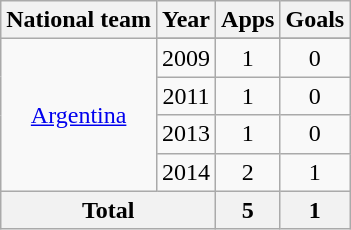<table class=wikitable style="text-align: center;">
<tr>
<th>National team</th>
<th>Year</th>
<th>Apps</th>
<th>Goals</th>
</tr>
<tr>
<td rowspan="5"><a href='#'>Argentina</a></td>
</tr>
<tr>
<td>2009</td>
<td>1</td>
<td>0</td>
</tr>
<tr>
<td>2011</td>
<td>1</td>
<td>0</td>
</tr>
<tr>
<td>2013</td>
<td>1</td>
<td>0</td>
</tr>
<tr>
<td>2014</td>
<td>2</td>
<td>1</td>
</tr>
<tr>
<th colspan="2">Total</th>
<th>5</th>
<th>1</th>
</tr>
</table>
